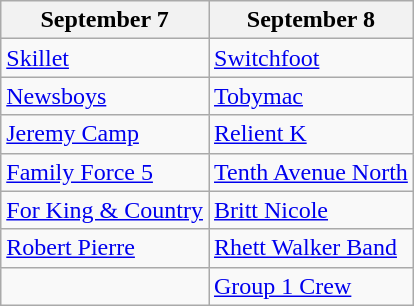<table class="wikitable">
<tr>
<th>September 7</th>
<th>September 8</th>
</tr>
<tr>
<td><a href='#'>Skillet</a></td>
<td><a href='#'>Switchfoot</a></td>
</tr>
<tr>
<td><a href='#'>Newsboys</a></td>
<td><a href='#'>Tobymac</a></td>
</tr>
<tr>
<td><a href='#'>Jeremy Camp</a></td>
<td><a href='#'>Relient K</a></td>
</tr>
<tr>
<td><a href='#'>Family Force 5</a></td>
<td><a href='#'>Tenth Avenue North</a></td>
</tr>
<tr>
<td><a href='#'>For King & Country</a></td>
<td><a href='#'>Britt Nicole</a></td>
</tr>
<tr>
<td><a href='#'>Robert Pierre</a></td>
<td><a href='#'>Rhett Walker Band</a></td>
</tr>
<tr>
<td></td>
<td><a href='#'>Group 1 Crew</a></td>
</tr>
</table>
